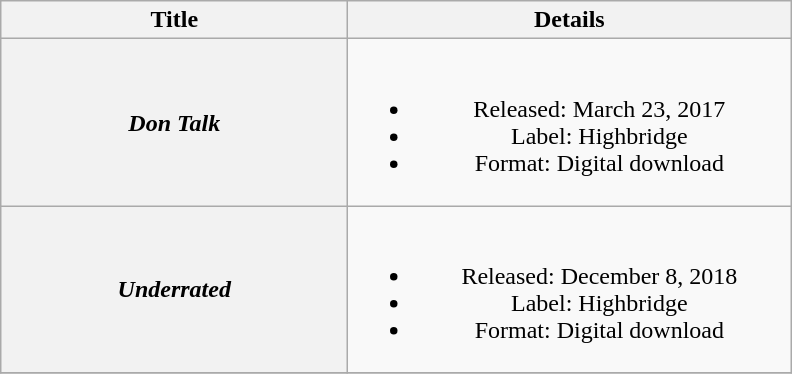<table class="wikitable plainrowheaders" style="text-align:center;">
<tr>
<th scope="col" style="width:14em;">Title</th>
<th scope="col" style="width:18em;">Details</th>
</tr>
<tr>
<th scope="row"><em>Don Talk</em></th>
<td><br><ul><li>Released: March 23, 2017</li><li>Label: Highbridge</li><li>Format: Digital download</li></ul></td>
</tr>
<tr>
<th scope="row"><em>Underrated</em></th>
<td><br><ul><li>Released: December 8, 2018</li><li>Label: Highbridge</li><li>Format: Digital download</li></ul></td>
</tr>
<tr>
</tr>
</table>
